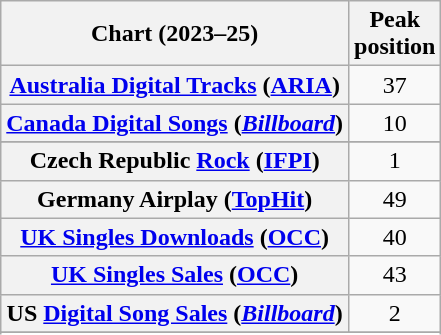<table class="wikitable sortable plainrowheaders" style="text-align:center;">
<tr>
<th scope="col">Chart (2023–25)</th>
<th scope="col">Peak<br>position</th>
</tr>
<tr>
<th scope="row"><a href='#'>Australia Digital Tracks</a> (<a href='#'>ARIA</a>)</th>
<td>37</td>
</tr>
<tr>
<th scope="row"><a href='#'>Canada Digital Songs</a> (<em><a href='#'>Billboard</a></em>)</th>
<td>10</td>
</tr>
<tr>
</tr>
<tr>
<th scope="row">Czech Republic <a href='#'>Rock</a> (<a href='#'>IFPI</a>)</th>
<td>1</td>
</tr>
<tr>
<th scope="row">Germany Airplay (<a href='#'>TopHit</a>)</th>
<td>49</td>
</tr>
<tr>
<th scope="row"><a href='#'>UK Singles Downloads</a> (<a href='#'>OCC</a>)</th>
<td>40</td>
</tr>
<tr>
<th scope="row"><a href='#'>UK Singles Sales</a> (<a href='#'>OCC</a>)</th>
<td>43</td>
</tr>
<tr>
<th scope="row">US <a href='#'>Digital Song Sales</a> (<em><a href='#'>Billboard</a></em>)</th>
<td>2</td>
</tr>
<tr>
</tr>
<tr>
</tr>
<tr>
</tr>
</table>
